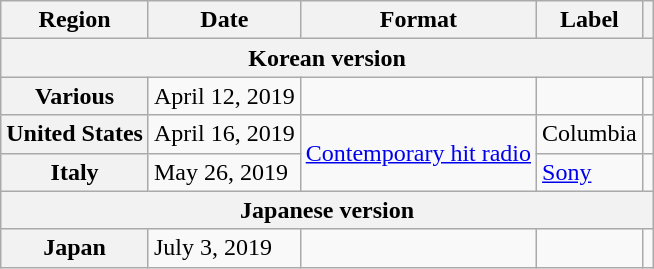<table class="wikitable plainrowheaders">
<tr>
<th>Region</th>
<th>Date</th>
<th>Format</th>
<th>Label</th>
<th></th>
</tr>
<tr>
<th colspan="5">Korean version</th>
</tr>
<tr>
<th scope="row">Various</th>
<td>April 12, 2019</td>
<td></td>
<td></td>
<td style="text-align:center;"></td>
</tr>
<tr>
<th scope="row">United States</th>
<td>April 16, 2019</td>
<td rowspan="2"><a href='#'>Contemporary hit radio</a></td>
<td>Columbia</td>
<td style="text-align:center;"></td>
</tr>
<tr>
<th scope="row">Italy</th>
<td>May 26, 2019</td>
<td><a href='#'>Sony</a></td>
<td style="text-align:center;"></td>
</tr>
<tr>
<th colspan="5">Japanese version</th>
</tr>
<tr>
<th scope="row">Japan</th>
<td>July 3, 2019</td>
<td></td>
<td></td>
<td style="text-align:center;"></td>
</tr>
</table>
